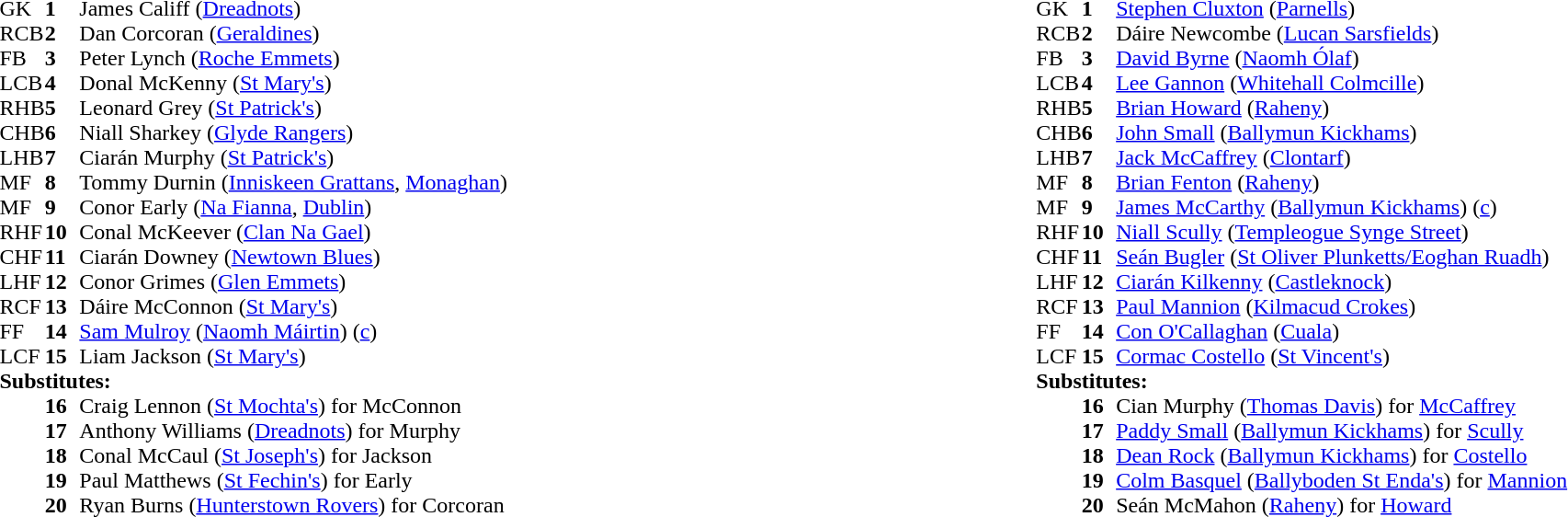<table style="width:100%;">
<tr>
<td style="vertical-align:top; width:50%"><br><table cellspacing="0" cellpadding="0">
<tr>
<th width="25"></th>
<th width="25"></th>
</tr>
<tr>
<td>GK</td>
<td><strong>1</strong></td>
<td>James Califf (<a href='#'>Dreadnots</a>)</td>
</tr>
<tr>
<td>RCB</td>
<td><strong>2</strong></td>
<td>Dan Corcoran (<a href='#'>Geraldines</a>)</td>
</tr>
<tr>
<td>FB</td>
<td><strong>3</strong></td>
<td>Peter Lynch (<a href='#'>Roche Emmets</a>)</td>
</tr>
<tr>
<td>LCB</td>
<td><strong>4</strong></td>
<td>Donal McKenny (<a href='#'>St Mary's</a>)</td>
</tr>
<tr>
<td>RHB</td>
<td><strong>5</strong></td>
<td>Leonard Grey (<a href='#'>St Patrick's</a>)</td>
</tr>
<tr>
<td>CHB</td>
<td><strong>6</strong></td>
<td>Niall Sharkey (<a href='#'>Glyde Rangers</a>)</td>
</tr>
<tr>
<td>LHB</td>
<td><strong>7</strong></td>
<td>Ciarán Murphy (<a href='#'>St Patrick's</a>)</td>
</tr>
<tr>
<td>MF</td>
<td><strong>8</strong></td>
<td>Tommy Durnin (<a href='#'>Inniskeen Grattans</a>, <a href='#'>Monaghan</a>)</td>
</tr>
<tr>
<td>MF</td>
<td><strong>9</strong></td>
<td>Conor Early (<a href='#'>Na Fianna</a>, <a href='#'>Dublin</a>)</td>
</tr>
<tr>
<td>RHF</td>
<td><strong>10</strong></td>
<td>Conal McKeever (<a href='#'>Clan Na Gael</a>)</td>
</tr>
<tr>
<td>CHF</td>
<td><strong>11</strong></td>
<td>Ciarán Downey (<a href='#'>Newtown Blues</a>)</td>
</tr>
<tr>
<td>LHF</td>
<td><strong>12</strong></td>
<td>Conor Grimes (<a href='#'>Glen Emmets</a>)</td>
</tr>
<tr>
<td>RCF</td>
<td><strong>13</strong></td>
<td>Dáire McConnon (<a href='#'>St Mary's</a>)</td>
</tr>
<tr>
<td>FF</td>
<td><strong>14</strong></td>
<td><a href='#'>Sam Mulroy</a> (<a href='#'>Naomh Máirtin</a>) (<a href='#'>c</a>)</td>
</tr>
<tr>
<td>LCF</td>
<td><strong>15</strong></td>
<td>Liam Jackson (<a href='#'>St Mary's</a>)</td>
</tr>
<tr>
<td colspan=3><strong>Substitutes:</strong></td>
</tr>
<tr>
<td></td>
<td><strong>16</strong></td>
<td>Craig Lennon (<a href='#'>St Mochta's</a>) for McConnon</td>
</tr>
<tr>
<td></td>
<td><strong>17</strong></td>
<td>Anthony Williams (<a href='#'>Dreadnots</a>) for Murphy</td>
</tr>
<tr>
<td></td>
<td><strong>18</strong></td>
<td>Conal McCaul (<a href='#'>St Joseph's</a>) for Jackson</td>
</tr>
<tr>
<td></td>
<td><strong>19</strong></td>
<td>Paul Matthews (<a href='#'>St Fechin's</a>) for Early</td>
</tr>
<tr>
<td></td>
<td><strong>20</strong></td>
<td>Ryan Burns (<a href='#'>Hunterstown Rovers</a>) for Corcoran</td>
</tr>
<tr>
</tr>
</table>
</td>
<td style="vertical-align:top; width:50%"><br><table cellspacing="0" cellpadding="0" style="margin:auto">
<tr>
<th width="25"></th>
<th width="25"></th>
</tr>
<tr>
<td>GK</td>
<td><strong>1</strong></td>
<td><a href='#'>Stephen Cluxton</a> (<a href='#'>Parnells</a>)</td>
</tr>
<tr>
<td>RCB</td>
<td><strong>2</strong></td>
<td>Dáire Newcombe (<a href='#'>Lucan Sarsfields</a>)</td>
</tr>
<tr>
<td>FB</td>
<td><strong>3</strong></td>
<td><a href='#'>David Byrne</a> (<a href='#'>Naomh Ólaf</a>)</td>
</tr>
<tr>
<td>LCB</td>
<td><strong>4</strong></td>
<td><a href='#'>Lee Gannon</a> (<a href='#'>Whitehall Colmcille</a>)</td>
</tr>
<tr>
<td>RHB</td>
<td><strong>5</strong></td>
<td><a href='#'>Brian Howard</a> (<a href='#'>Raheny</a>)</td>
</tr>
<tr>
<td>CHB</td>
<td><strong>6</strong></td>
<td><a href='#'>John Small</a> (<a href='#'>Ballymun Kickhams</a>)</td>
</tr>
<tr>
<td>LHB</td>
<td><strong>7</strong></td>
<td><a href='#'>Jack McCaffrey</a> (<a href='#'>Clontarf</a>)</td>
</tr>
<tr>
<td>MF</td>
<td><strong>8</strong></td>
<td><a href='#'>Brian Fenton</a> (<a href='#'>Raheny</a>)</td>
</tr>
<tr>
<td>MF</td>
<td><strong>9</strong></td>
<td><a href='#'>James McCarthy</a> (<a href='#'>Ballymun Kickhams</a>) (<a href='#'>c</a>)</td>
</tr>
<tr>
<td>RHF</td>
<td><strong>10</strong></td>
<td><a href='#'>Niall Scully</a> (<a href='#'>Templeogue Synge Street</a>)</td>
</tr>
<tr>
<td>CHF</td>
<td><strong>11</strong></td>
<td><a href='#'>Seán Bugler</a> (<a href='#'>St Oliver Plunketts/Eoghan Ruadh</a>)</td>
</tr>
<tr>
<td>LHF</td>
<td><strong>12</strong></td>
<td><a href='#'>Ciarán Kilkenny</a> (<a href='#'>Castleknock</a>)</td>
</tr>
<tr>
<td>RCF</td>
<td><strong>13</strong></td>
<td><a href='#'>Paul Mannion</a> (<a href='#'>Kilmacud Crokes</a>)</td>
</tr>
<tr>
<td>FF</td>
<td><strong>14</strong></td>
<td><a href='#'>Con O'Callaghan</a> (<a href='#'>Cuala</a>)</td>
</tr>
<tr>
<td>LCF</td>
<td><strong>15</strong></td>
<td><a href='#'>Cormac Costello</a> (<a href='#'>St Vincent's</a>)</td>
</tr>
<tr>
<td colspan=3><strong>Substitutes:</strong></td>
</tr>
<tr>
<td></td>
<td><strong>16</strong></td>
<td>Cian Murphy (<a href='#'>Thomas Davis</a>) for <a href='#'>McCaffrey</a></td>
</tr>
<tr>
<td></td>
<td><strong>17</strong></td>
<td><a href='#'>Paddy Small</a> (<a href='#'>Ballymun Kickhams</a>) for <a href='#'>Scully</a></td>
</tr>
<tr>
<td></td>
<td><strong>18</strong></td>
<td><a href='#'>Dean Rock</a> (<a href='#'>Ballymun Kickhams</a>) for <a href='#'>Costello</a></td>
</tr>
<tr>
<td></td>
<td><strong>19</strong></td>
<td><a href='#'>Colm Basquel</a> (<a href='#'>Ballyboden St Enda's</a>) for <a href='#'>Mannion</a></td>
</tr>
<tr>
<td></td>
<td><strong>20</strong></td>
<td>Seán McMahon (<a href='#'>Raheny</a>) for <a href='#'>Howard</a></td>
</tr>
<tr>
</tr>
</table>
</td>
</tr>
<tr>
</tr>
</table>
